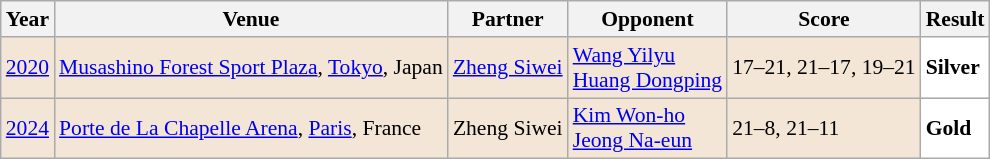<table class="sortable wikitable" style="font-size: 90%">
<tr>
<th>Year</th>
<th>Venue</th>
<th>Partner</th>
<th>Opponent</th>
<th>Score</th>
<th>Result</th>
</tr>
<tr style="background:#F3E6D7">
<td align="center"><a href='#'>2020</a></td>
<td align="left"><a href='#'>Musashino Forest Sport Plaza</a>, <a href='#'>Tokyo</a>, Japan</td>
<td align="left"> <a href='#'>Zheng Siwei</a></td>
<td align="left"> <a href='#'>Wang Yilyu</a><br> <a href='#'>Huang Dongping</a></td>
<td align="left">17–21, 21–17, 19–21</td>
<td style="text-align:left; background:white"> <strong>Silver</strong></td>
</tr>
<tr style="background:#F3E6D7">
<td align="center"><a href='#'>2024</a></td>
<td align="left"><a href='#'>Porte de La Chapelle Arena</a>, <a href='#'>Paris</a>, France</td>
<td align="left"> Zheng Siwei</td>
<td align="left"> <a href='#'>Kim Won-ho</a><br> <a href='#'>Jeong Na-eun</a></td>
<td align="left">21–8, 21–11</td>
<td style="text-align:left; background:white"> <strong>Gold</strong></td>
</tr>
</table>
